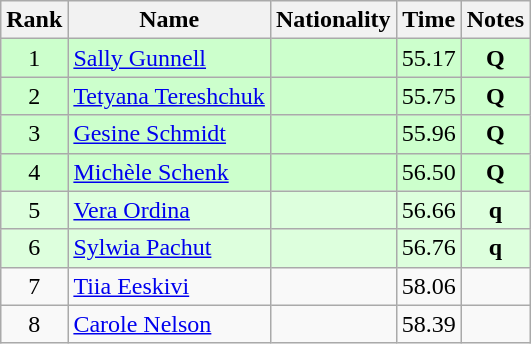<table class="wikitable sortable" style="text-align:center">
<tr>
<th>Rank</th>
<th>Name</th>
<th>Nationality</th>
<th>Time</th>
<th>Notes</th>
</tr>
<tr bgcolor=ccffcc>
<td>1</td>
<td align=left><a href='#'>Sally Gunnell</a></td>
<td align=left></td>
<td>55.17</td>
<td><strong>Q</strong></td>
</tr>
<tr bgcolor=ccffcc>
<td>2</td>
<td align=left><a href='#'>Tetyana Tereshchuk</a></td>
<td align=left></td>
<td>55.75</td>
<td><strong>Q</strong></td>
</tr>
<tr bgcolor=ccffcc>
<td>3</td>
<td align=left><a href='#'>Gesine Schmidt</a></td>
<td align=left></td>
<td>55.96</td>
<td><strong>Q</strong></td>
</tr>
<tr bgcolor=ccffcc>
<td>4</td>
<td align=left><a href='#'>Michèle Schenk</a></td>
<td align=left></td>
<td>56.50</td>
<td><strong>Q</strong></td>
</tr>
<tr bgcolor=ddffdd>
<td>5</td>
<td align=left><a href='#'>Vera Ordina</a></td>
<td align=left></td>
<td>56.66</td>
<td><strong>q</strong></td>
</tr>
<tr bgcolor=ddffdd>
<td>6</td>
<td align=left><a href='#'>Sylwia Pachut</a></td>
<td align=left></td>
<td>56.76</td>
<td><strong>q</strong></td>
</tr>
<tr>
<td>7</td>
<td align=left><a href='#'>Tiia Eeskivi</a></td>
<td align=left></td>
<td>58.06</td>
<td></td>
</tr>
<tr>
<td>8</td>
<td align=left><a href='#'>Carole Nelson</a></td>
<td align=left></td>
<td>58.39</td>
<td></td>
</tr>
</table>
